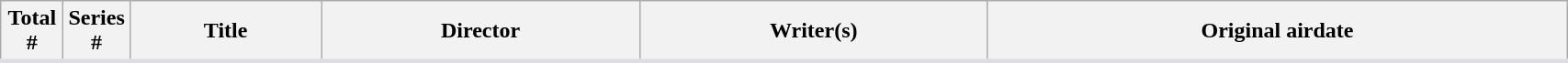<table class="wikitable plainrowheaders" style="background: White; border-bottom: 3px solid #dedde2; width:90%">
<tr>
<th width="4%">Total<br>#</th>
<th width="4%">Series<br>#</th>
<th>Title</th>
<th>Director</th>
<th>Writer(s)</th>
<th>Original airdate<br>





</th>
</tr>
</table>
